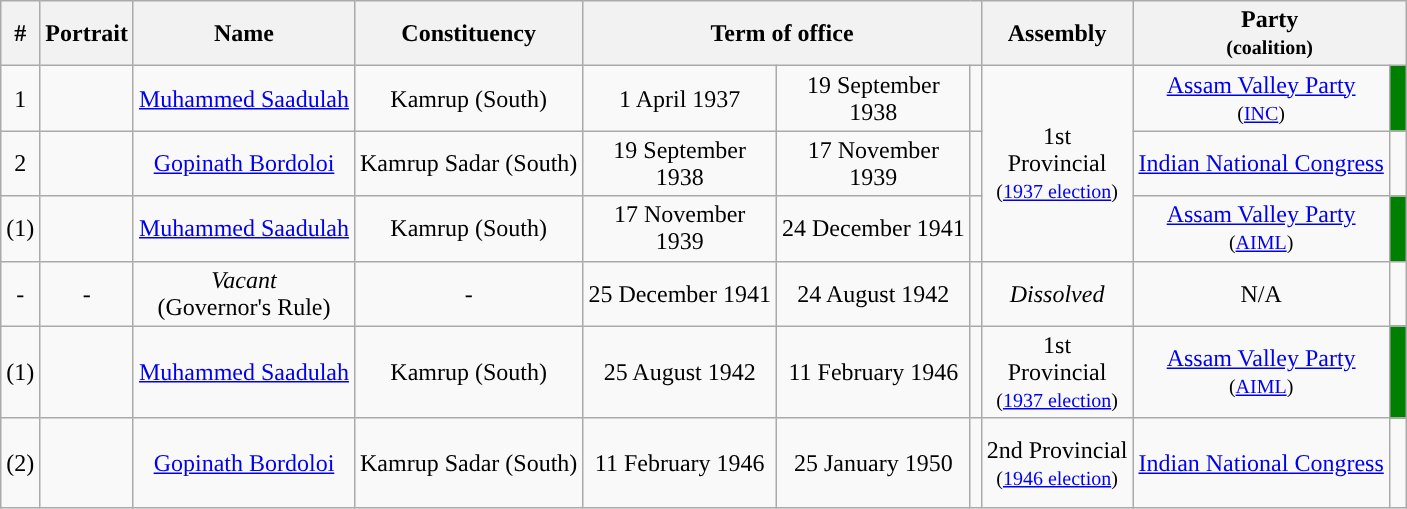<table class="wikitable" style="text-align:center">
<tr>
<th scope="col">#</th>
<th>Portrait</th>
<th>Name</th>
<th>Constituency</th>
<th colspan="3">Term of office</th>
<th>Assembly</th>
<th colspan="2">Party<br><small>(coalition)</small></th>
</tr>
<tr>
<td>1</td>
<td></td>
<td><a href='#'>Muhammed Saadulah</a></td>
<td>Kamrup (South)</td>
<td>1 April 1937</td>
<td>19 September<br>1938</td>
<td></td>
<td rowspan="3">1st<br>Provincial<br><small>(<a href='#'>1937 election</a>)</small></td>
<td><a href='#'>Assam Valley Party</a><br><small>(<a href='#'>INC</a>)</small></td>
<td width="4px" style="background-color: green"></td>
</tr>
<tr>
<td>2</td>
<td></td>
<td><a href='#'>Gopinath Bordoloi</a></td>
<td>Kamrup Sadar (South)</td>
<td>19 September<br>1938</td>
<td>17 November<br>1939</td>
<td></td>
<td><a href='#'>Indian National Congress</a></td>
<td width="4px" style="background-color: "></td>
</tr>
<tr>
<td>(1)</td>
<td></td>
<td><a href='#'>Muhammed Saadulah</a></td>
<td>Kamrup (South)</td>
<td>17 November<br>1939</td>
<td>24 December 1941</td>
<td></td>
<td><a href='#'>Assam Valley Party</a><br><small>(<a href='#'>AIML</a>)</small></td>
<td width="4px" style="background-color: green"></td>
</tr>
<tr>
<td>-</td>
<td>-</td>
<td><em>Vacant</em><br>(Governor's Rule)</td>
<td>-</td>
<td>25 December 1941</td>
<td>24 August 1942</td>
<td></td>
<td><em>Dissolved</em></td>
<td>N/A</td>
<td></td>
</tr>
<tr>
<td>(1)</td>
<td></td>
<td><a href='#'>Muhammed Saadulah</a></td>
<td>Kamrup (South)</td>
<td>25 August 1942</td>
<td>11 February 1946</td>
<td></td>
<td>1st<br>Provincial<br><small>(<a href='#'>1937 election</a>)</small></td>
<td><a href='#'>Assam Valley Party</a><br><small>(<a href='#'>AIML</a>)</small></td>
<td width="4px" style="background-color: green"></td>
</tr>
<tr align="center" style="height: 60px;">
<td>(2)</td>
<td></td>
<td><a href='#'>Gopinath Bordoloi</a></td>
<td>Kamrup Sadar (South)</td>
<td>11 February 1946</td>
<td>25 January 1950</td>
<td></td>
<td>2nd Provincial<br><small>(<a href='#'>1946 election</a>)</small></td>
<td><a href='#'>Indian National Congress</a></td>
<td width="4px" style="background-color: "></td>
</tr>
</table>
